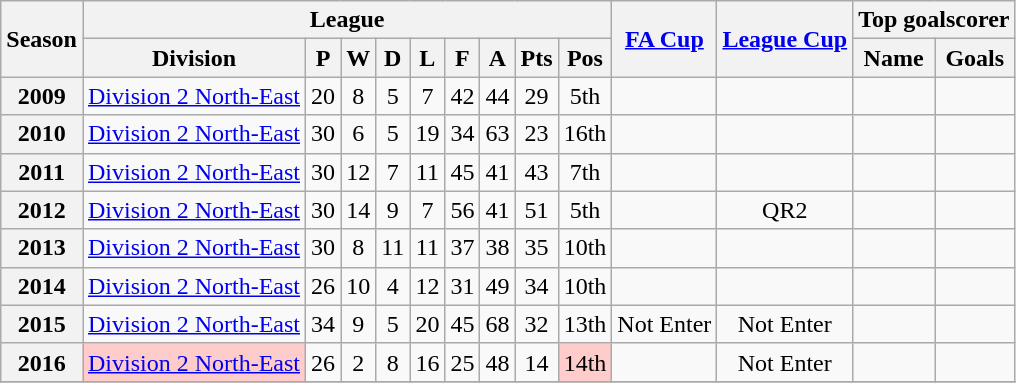<table class="wikitable" style="text-align: center">
<tr>
<th rowspan=2>Season</th>
<th colspan=9>League</th>
<th rowspan=2><a href='#'>FA Cup</a></th>
<th rowspan=2><a href='#'>League Cup</a></th>
<th colspan=2>Top goalscorer</th>
</tr>
<tr>
<th>Division</th>
<th>P</th>
<th>W</th>
<th>D</th>
<th>L</th>
<th>F</th>
<th>A</th>
<th>Pts</th>
<th>Pos</th>
<th>Name</th>
<th>Goals</th>
</tr>
<tr>
<th>2009</th>
<td><a href='#'>Division 2 North-East</a></td>
<td>20</td>
<td>8</td>
<td>5</td>
<td>7</td>
<td>42</td>
<td>44</td>
<td>29</td>
<td>5th</td>
<td></td>
<td></td>
<td></td>
<td></td>
</tr>
<tr>
<th>2010</th>
<td><a href='#'>Division 2 North-East</a></td>
<td>30</td>
<td>6</td>
<td>5</td>
<td>19</td>
<td>34</td>
<td>63</td>
<td>23</td>
<td>16th</td>
<td></td>
<td></td>
<td></td>
<td></td>
</tr>
<tr>
<th>2011</th>
<td><a href='#'>Division 2 North-East</a></td>
<td>30</td>
<td>12</td>
<td>7</td>
<td>11</td>
<td>45</td>
<td>41</td>
<td>43</td>
<td>7th</td>
<td></td>
<td></td>
<td></td>
<td></td>
</tr>
<tr>
<th>2012</th>
<td><a href='#'>Division 2 North-East</a></td>
<td>30</td>
<td>14</td>
<td>9</td>
<td>7</td>
<td>56</td>
<td>41</td>
<td>51</td>
<td>5th</td>
<td></td>
<td>QR2</td>
<td></td>
<td></td>
</tr>
<tr>
<th>2013</th>
<td><a href='#'>Division 2 North-East</a></td>
<td>30</td>
<td>8</td>
<td>11</td>
<td>11</td>
<td>37</td>
<td>38</td>
<td>35</td>
<td>10th</td>
<td></td>
<td></td>
<td></td>
<td></td>
</tr>
<tr>
<th>2014</th>
<td><a href='#'>Division 2 North-East</a></td>
<td>26</td>
<td>10</td>
<td>4</td>
<td>12</td>
<td>31</td>
<td>49</td>
<td>34</td>
<td>10th</td>
<td></td>
<td></td>
<td></td>
<td></td>
</tr>
<tr>
<th>2015</th>
<td><a href='#'>Division 2 North-East</a></td>
<td>34</td>
<td>9</td>
<td>5</td>
<td>20</td>
<td>45</td>
<td>68</td>
<td>32</td>
<td>13th</td>
<td>Not Enter</td>
<td>Not Enter</td>
<td></td>
<td></td>
</tr>
<tr>
<th>2016</th>
<td bgcolor="#FFCCCC"><a href='#'>Division 2 North-East</a></td>
<td>26</td>
<td>2</td>
<td>8</td>
<td>16</td>
<td>25</td>
<td>48</td>
<td>14</td>
<td bgcolor="#FFCCCC">14th</td>
<td></td>
<td>Not Enter</td>
<td></td>
<td></td>
</tr>
<tr>
</tr>
</table>
